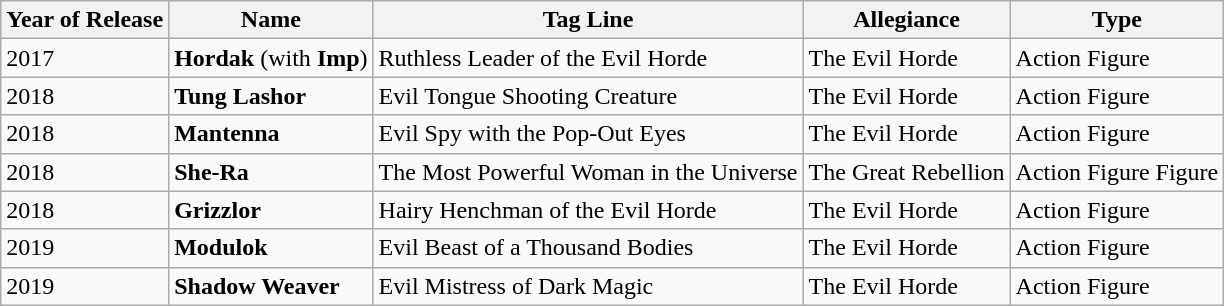<table class="wikitable">
<tr>
<th>Year of Release</th>
<th>Name</th>
<th>Tag Line</th>
<th>Allegiance</th>
<th>Type</th>
</tr>
<tr>
<td>2017</td>
<td><strong>Hordak</strong> (with <strong>Imp</strong>)</td>
<td>Ruthless Leader of the Evil Horde</td>
<td>The Evil Horde</td>
<td>Action Figure</td>
</tr>
<tr>
<td>2018</td>
<td><strong>Tung Lashor</strong></td>
<td>Evil Tongue Shooting Creature</td>
<td>The Evil Horde</td>
<td>Action Figure</td>
</tr>
<tr>
<td>2018</td>
<td><strong> Mantenna</strong></td>
<td>Evil Spy with the Pop-Out Eyes</td>
<td>The Evil Horde</td>
<td>Action Figure</td>
</tr>
<tr>
<td>2018</td>
<td><strong>She-Ra</strong></td>
<td>The Most Powerful Woman in the Universe</td>
<td>The Great Rebellion</td>
<td>Action Figure Figure</td>
</tr>
<tr>
<td>2018</td>
<td><strong>Grizzlor</strong></td>
<td>Hairy Henchman of the Evil Horde</td>
<td>The Evil Horde</td>
<td>Action Figure</td>
</tr>
<tr>
<td>2019</td>
<td><strong>Modulok</strong></td>
<td>Evil Beast of a Thousand Bodies</td>
<td>The Evil Horde</td>
<td>Action Figure</td>
</tr>
<tr>
<td>2019</td>
<td><strong>Shadow Weaver</strong></td>
<td>Evil Mistress of Dark Magic</td>
<td>The Evil Horde</td>
<td>Action Figure</td>
</tr>
</table>
